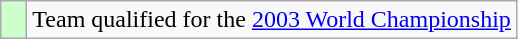<table class="wikitable" style="text-align: left;">
<tr>
<td width=10px bgcolor=#ccffcc></td>
<td>Team qualified for the <a href='#'>2003 World Championship</a></td>
</tr>
</table>
